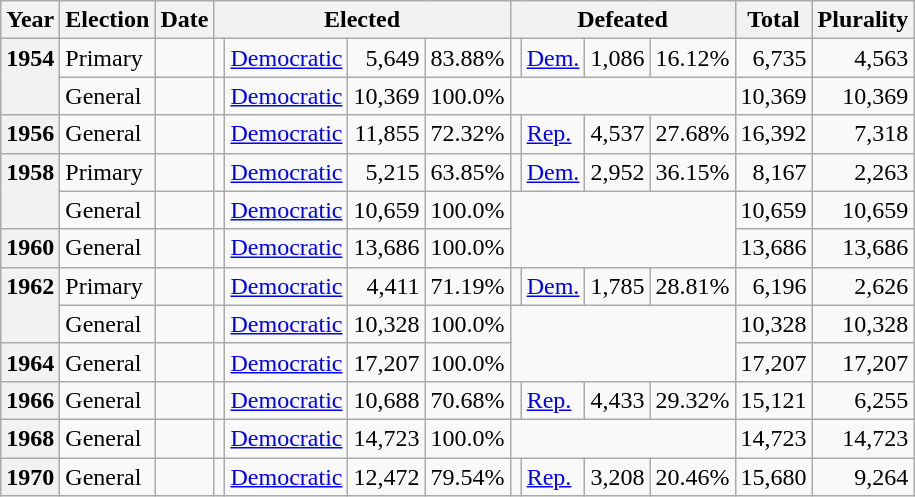<table class=wikitable>
<tr>
<th>Year</th>
<th>Election</th>
<th>Date</th>
<th ! colspan="4">Elected</th>
<th ! colspan="4">Defeated</th>
<th>Total</th>
<th>Plurality</th>
</tr>
<tr>
<th rowspan="2" valign="top">1954</th>
<td valign="top">Primary</td>
<td valign="top"></td>
<td valign="top"></td>
<td valign="top" ><a href='#'>Democratic</a></td>
<td valign="top" align="right">5,649</td>
<td valign="top" align="right">83.88%</td>
<td valign="top"></td>
<td><a href='#'>Dem.</a></td>
<td valign="top" align="right">1,086</td>
<td valign="top" align="right">16.12%</td>
<td valign="top" align="right">6,735</td>
<td valign="top" align="right">4,563</td>
</tr>
<tr>
<td valign="top">General</td>
<td valign="top"></td>
<td valign="top"></td>
<td valign="top" ><a href='#'>Democratic</a></td>
<td valign="top" align="right">10,369</td>
<td valign="top" align="right">100.0%</td>
<td colspan="4" valign="top"></td>
<td valign="top" align="right">10,369</td>
<td valign="top" align="right">10,369</td>
</tr>
<tr>
<th valign="top">1956</th>
<td valign="top">General</td>
<td valign="top"></td>
<td valign="top"></td>
<td valign="top" ><a href='#'>Democratic</a></td>
<td valign="top" align="right">11,855</td>
<td valign="top" align="right">72.32%</td>
<td valign="top"></td>
<td><a href='#'>Rep.</a></td>
<td valign="top" align="right">4,537</td>
<td valign="top" align="right">27.68%</td>
<td valign="top" align="right">16,392</td>
<td valign="top" align="right">7,318</td>
</tr>
<tr>
<th rowspan="2" valign="top">1958</th>
<td valign="top">Primary</td>
<td valign="top"></td>
<td valign="top"></td>
<td valign="top" ><a href='#'>Democratic</a></td>
<td valign="top" align="right">5,215</td>
<td valign="top" align="right">63.85%</td>
<td valign="top"></td>
<td><a href='#'>Dem.</a></td>
<td valign="top" align="right">2,952</td>
<td valign="top" align="right">36.15%</td>
<td valign="top" align="right">8,167</td>
<td valign="top" align="right">2,263</td>
</tr>
<tr>
<td valign="top">General</td>
<td valign="top"></td>
<td valign="top"></td>
<td valign="top" ><a href='#'>Democratic</a></td>
<td valign="top" align="right">10,659</td>
<td valign="top" align="right">100.0%</td>
<td valign="top" colspan="4" rowspan="2"></td>
<td valign="top" align="right">10,659</td>
<td valign="top" align="right">10,659</td>
</tr>
<tr>
<th valign="top">1960</th>
<td valign="top">General</td>
<td valign="top"></td>
<td valign="top"></td>
<td valign="top" ><a href='#'>Democratic</a></td>
<td valign="top" align="right">13,686</td>
<td valign="top" align="right">100.0%</td>
<td valign="top" align="right">13,686</td>
<td valign="top" align="right">13,686</td>
</tr>
<tr>
<th rowspan="2" valign="top">1962</th>
<td valign="top">Primary</td>
<td valign="top"></td>
<td valign="top"></td>
<td valign="top" ><a href='#'>Democratic</a></td>
<td valign="top" align="right">4,411</td>
<td valign="top" align="right">71.19%</td>
<td valign="top"></td>
<td valign="top" ><a href='#'>Dem.</a></td>
<td valign="top" align="right">1,785</td>
<td valign="top" align="right">28.81%</td>
<td valign="top" align="right">6,196</td>
<td valign="top" align="right">2,626</td>
</tr>
<tr>
<td valign="top">General</td>
<td valign="top"></td>
<td valign="top"></td>
<td valign="top" ><a href='#'>Democratic</a></td>
<td valign="top" align="right">10,328</td>
<td valign="top" align="right">100.0%</td>
<td valign="top" colspan="4" rowspan="2"></td>
<td valign="top" align="right">10,328</td>
<td valign="top" align="right">10,328</td>
</tr>
<tr>
<th valign="top">1964</th>
<td valign="top">General</td>
<td valign="top"></td>
<td valign="top"></td>
<td valign="top" ><a href='#'>Democratic</a></td>
<td valign="top" align="right">17,207</td>
<td valign="top" align="right">100.0%</td>
<td valign="top" align="right">17,207</td>
<td valign="top" align="right">17,207</td>
</tr>
<tr>
<th valign="top">1966</th>
<td valign="top">General</td>
<td valign="top"></td>
<td valign="top"></td>
<td valign="top" ><a href='#'>Democratic</a></td>
<td valign="top" align="right">10,688</td>
<td valign="top" align="right">70.68%</td>
<td valign="top"></td>
<td><a href='#'>Rep.</a></td>
<td valign="top" align="right">4,433</td>
<td valign="top" align="right">29.32%</td>
<td valign="top" align="right">15,121</td>
<td valign="top" align="right">6,255</td>
</tr>
<tr>
<th valign="top">1968</th>
<td valign="top">General</td>
<td valign="top"></td>
<td valign="top"></td>
<td valign="top" ><a href='#'>Democratic</a></td>
<td valign="top" align="right">14,723</td>
<td valign="top" align="right">100.0%</td>
<td valign="top" colspan="4"></td>
<td valign="top" align="right">14,723</td>
<td valign="top" align="right">14,723</td>
</tr>
<tr>
<th valign="top">1970</th>
<td valign="top">General</td>
<td valign="top"></td>
<td valign="top"></td>
<td valign="top" ><a href='#'>Democratic</a></td>
<td valign="top" align="right">12,472</td>
<td valign="top" align="right">79.54%</td>
<td valign="top"></td>
<td><a href='#'>Rep.</a></td>
<td valign="top" align="right">3,208</td>
<td valign="top" align="right">20.46%</td>
<td valign="top" align="right">15,680</td>
<td valign="top" align="right">9,264</td>
</tr>
</table>
